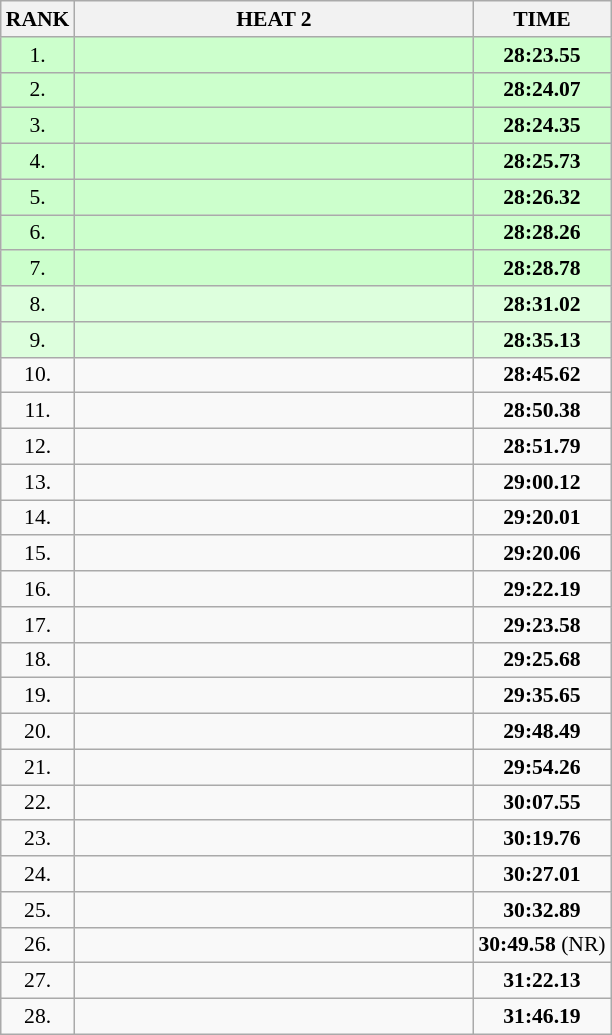<table class="wikitable" style="border-collapse: collapse; font-size: 90%;">
<tr>
<th>RANK</th>
<th align="left" style="width: 18em">HEAT 2</th>
<th>TIME</th>
</tr>
<tr style="background:#ccffcc;">
<td align="center">1.</td>
<td></td>
<td align="center"><strong>28:23.55</strong></td>
</tr>
<tr style="background:#ccffcc;">
<td align="center">2.</td>
<td></td>
<td align="center"><strong>28:24.07</strong></td>
</tr>
<tr style="background:#ccffcc;">
<td align="center">3.</td>
<td></td>
<td align="center"><strong>28:24.35</strong></td>
</tr>
<tr style="background:#ccffcc;">
<td align="center">4.</td>
<td></td>
<td align="center"><strong>28:25.73</strong></td>
</tr>
<tr style="background:#ccffcc;">
<td align="center">5.</td>
<td></td>
<td align="center"><strong>28:26.32</strong></td>
</tr>
<tr style="background:#ccffcc;">
<td align="center">6.</td>
<td></td>
<td align="center"><strong>28:28.26</strong></td>
</tr>
<tr style="background:#ccffcc;">
<td align="center">7.</td>
<td></td>
<td align="center"><strong>28:28.78</strong></td>
</tr>
<tr style="background:#ddffdd;">
<td align="center">8.</td>
<td></td>
<td align="center"><strong>28:31.02</strong></td>
</tr>
<tr style="background:#ddffdd;">
<td align="center">9.</td>
<td></td>
<td align="center"><strong>28:35.13</strong></td>
</tr>
<tr>
<td align="center">10.</td>
<td></td>
<td align="center"><strong>28:45.62</strong></td>
</tr>
<tr>
<td align="center">11.</td>
<td></td>
<td align="center"><strong>28:50.38</strong></td>
</tr>
<tr>
<td align="center">12.</td>
<td></td>
<td align="center"><strong>28:51.79</strong></td>
</tr>
<tr>
<td align="center">13.</td>
<td></td>
<td align="center"><strong>29:00.12</strong></td>
</tr>
<tr>
<td align="center">14.</td>
<td></td>
<td align="center"><strong>29:20.01</strong></td>
</tr>
<tr>
<td align="center">15.</td>
<td></td>
<td align="center"><strong>29:20.06</strong></td>
</tr>
<tr>
<td align="center">16.</td>
<td></td>
<td align="center"><strong>29:22.19</strong></td>
</tr>
<tr>
<td align="center">17.</td>
<td></td>
<td align="center"><strong>29:23.58</strong></td>
</tr>
<tr>
<td align="center">18.</td>
<td></td>
<td align="center"><strong>29:25.68</strong></td>
</tr>
<tr>
<td align="center">19.</td>
<td></td>
<td align="center"><strong>29:35.65</strong></td>
</tr>
<tr>
<td align="center">20.</td>
<td></td>
<td align="center"><strong>29:48.49</strong></td>
</tr>
<tr>
<td align="center">21.</td>
<td></td>
<td align="center"><strong>29:54.26</strong></td>
</tr>
<tr>
<td align="center">22.</td>
<td></td>
<td align="center"><strong>30:07.55</strong></td>
</tr>
<tr>
<td align="center">23.</td>
<td></td>
<td align="center"><strong>30:19.76</strong></td>
</tr>
<tr>
<td align="center">24.</td>
<td></td>
<td align="center"><strong>30:27.01</strong></td>
</tr>
<tr>
<td align="center">25.</td>
<td></td>
<td align="center"><strong>30:32.89</strong></td>
</tr>
<tr>
<td align="center">26.</td>
<td></td>
<td align="center"><strong>30:49.58</strong> (NR)</td>
</tr>
<tr>
<td align="center">27.</td>
<td></td>
<td align="center"><strong>31:22.13</strong></td>
</tr>
<tr>
<td align="center">28.</td>
<td></td>
<td align="center"><strong>31:46.19</strong></td>
</tr>
</table>
